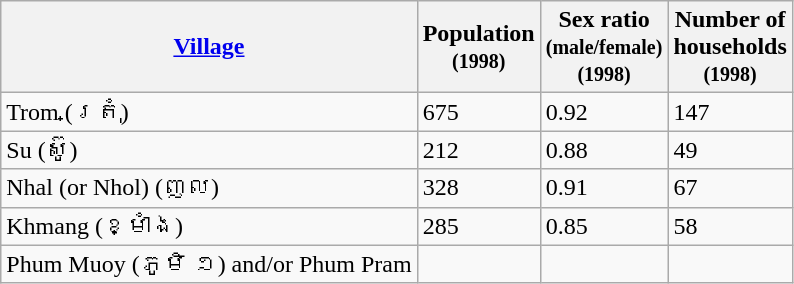<table class="wikitable">
<tr>
<th><a href='#'>Village</a></th>
<th>Population<br><small>(1998)</small></th>
<th>Sex ratio<br><small>(male/female)</small><br><small>(1998)</small></th>
<th>Number of<br>households<br><small>(1998)</small></th>
</tr>
<tr>
<td>Trom (ត្រុំ)</td>
<td>675</td>
<td>0.92</td>
<td>147</td>
</tr>
<tr>
<td>Su (ស៊ូ)</td>
<td>212</td>
<td>0.88</td>
<td>49</td>
</tr>
<tr>
<td>Nhal (or Nhol) (ញល)</td>
<td>328</td>
<td>0.91</td>
<td>67</td>
</tr>
<tr>
<td>Khmang (ខ្មាំង)</td>
<td>285</td>
<td>0.85</td>
<td>58</td>
</tr>
<tr>
<td>Phum Muoy (ភូមិ ១) and/or Phum Pram</td>
<td></td>
<td></td>
</tr>
</table>
